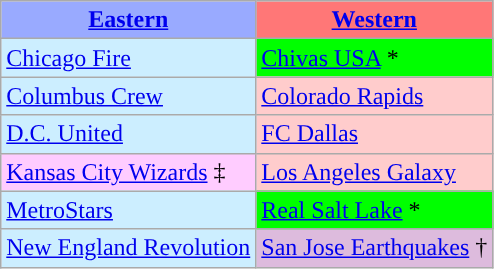<table class="wikitable">
<tr>
<th style="background-color: #9AF;"><a href='#'>Eastern</a></th>
<th style="background-color: #F77;"><a href='#'>Western</a></th>
</tr>
<tr>
<td style="background-color: #CEF;"><a href='#'>Chicago Fire</a></td>
<td style="background-color: #0F0;"><a href='#'>Chivas USA</a> *</td>
</tr>
<tr>
<td style="background-color: #CEF;"><a href='#'>Columbus Crew</a></td>
<td style="background-color: #FCC;"><a href='#'>Colorado Rapids</a></td>
</tr>
<tr>
<td style="background-color: #CEF;"><a href='#'>D.C. United</a></td>
<td style="background-color: #FCC;"><a href='#'>FC Dallas</a></td>
</tr>
<tr>
<td style="background-color: #FCF;"><a href='#'>Kansas City Wizards</a> ‡</td>
<td style="background-color: #FCC;"><a href='#'>Los Angeles Galaxy</a></td>
</tr>
<tr>
<td style="background-color: #CEF;"><a href='#'>MetroStars</a></td>
<td style="background-color: #0F0;"><a href='#'>Real Salt Lake</a> *</td>
</tr>
<tr>
<td style="background-color: #CEF;"><a href='#'>New England Revolution</a></td>
<td style="background-color: #DBD;"><a href='#'>San Jose Earthquakes</a> †</td>
</tr>
</table>
